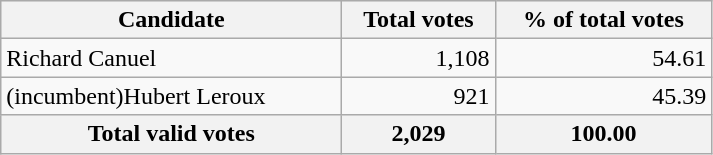<table style="width:475px;" class="wikitable">
<tr bgcolor="#EEEEEE">
<th align="left">Candidate</th>
<th align="right">Total votes</th>
<th align="right">% of total votes</th>
</tr>
<tr>
<td align="left">Richard Canuel</td>
<td align="right">1,108</td>
<td align="right">54.61</td>
</tr>
<tr>
<td align="left">(incumbent)Hubert Leroux</td>
<td align="right">921</td>
<td align="right">45.39</td>
</tr>
<tr bgcolor="#EEEEEE">
<th align="left">Total valid votes</th>
<th align="right">2,029</th>
<th align="right">100.00</th>
</tr>
</table>
